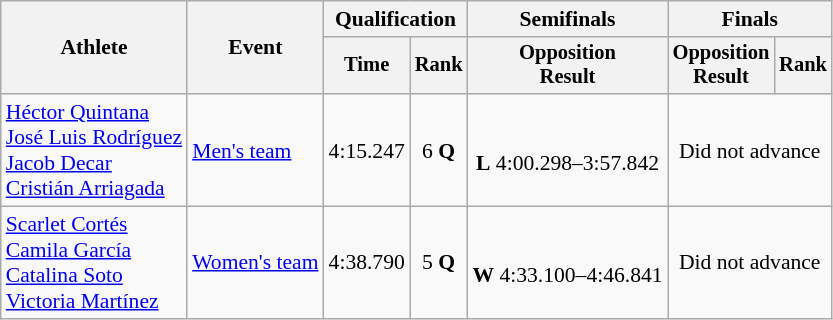<table class=wikitable style="font-size:90%;">
<tr>
<th rowspan=2>Athlete</th>
<th rowspan=2>Event</th>
<th colspan=2>Qualification</th>
<th>Semifinals</th>
<th colspan=2>Finals</th>
</tr>
<tr style="font-size:95%">
<th>Time</th>
<th>Rank</th>
<th>Opposition<br>Result</th>
<th>Opposition<br>Result</th>
<th>Rank</th>
</tr>
<tr style="text-align:center">
<td style="text-align:left"><a href='#'>Héctor Quintana</a><br><a href='#'>José Luis Rodríguez</a><br><a href='#'>Jacob Decar</a><br><a href='#'>Cristián Arriagada</a></td>
<td style="text-align:left"><a href='#'>Men's team</a></td>
<td>4:15.247</td>
<td>6 <strong>Q</strong></td>
<td><br><strong>L</strong> 4:00.298–3:57.842</td>
<td colspan="2">Did not advance</td>
</tr>
<tr style="text-align:center">
<td style="text-align:left"><a href='#'>Scarlet Cortés</a><br><a href='#'>Camila García</a><br><a href='#'>Catalina Soto</a><br><a href='#'>Victoria Martínez</a></td>
<td style="text-align:left"><a href='#'>Women's team</a></td>
<td>4:38.790</td>
<td>5 <strong>Q</strong></td>
<td><br><strong>W</strong> 4:33.100–4:46.841</td>
<td colspan="2">Did not advance</td>
</tr>
</table>
